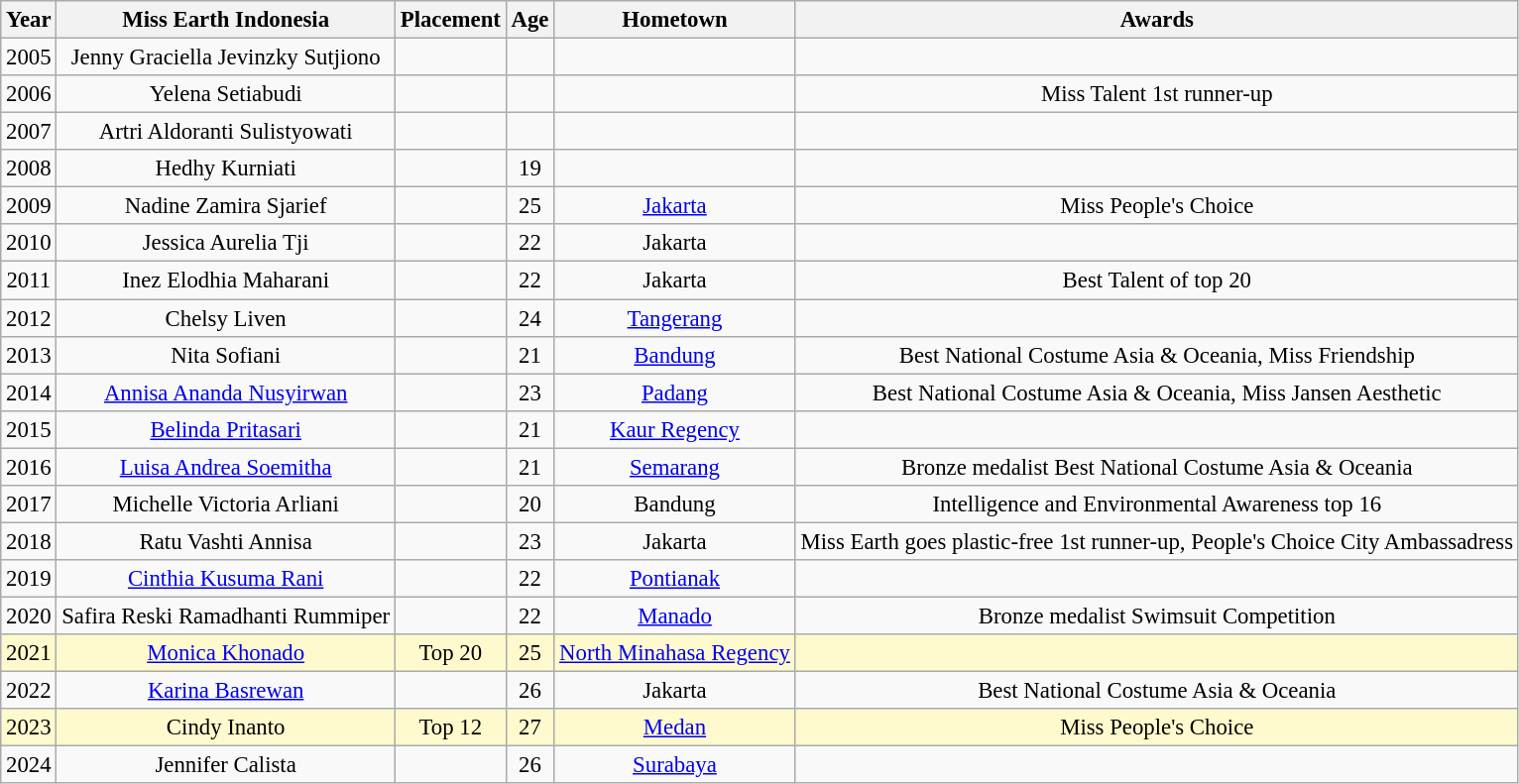<table class="wikitable " style="font-size: 95%; text-align:center;">
<tr>
<th>Year</th>
<th>Miss Earth Indonesia</th>
<th>Placement</th>
<th>Age</th>
<th>Hometown</th>
<th>Awards</th>
</tr>
<tr>
<td>2005</td>
<td>Jenny Graciella Jevinzky Sutjiono</td>
<td></td>
<td></td>
<td></td>
<td></td>
</tr>
<tr>
<td>2006</td>
<td>Yelena Setiabudi</td>
<td></td>
<td></td>
<td></td>
<td>Miss Talent 1st runner-up</td>
</tr>
<tr>
<td>2007</td>
<td>Artri Aldoranti Sulistyowati</td>
<td></td>
<td></td>
<td></td>
<td></td>
</tr>
<tr>
<td>2008</td>
<td>Hedhy Kurniati</td>
<td></td>
<td>19</td>
<td></td>
<td></td>
</tr>
<tr>
<td>2009</td>
<td>Nadine Zamira Sjarief</td>
<td></td>
<td>25</td>
<td><a href='#'>Jakarta</a></td>
<td>Miss People's Choice</td>
</tr>
<tr>
<td>2010</td>
<td>Jessica Aurelia Tji</td>
<td></td>
<td>22</td>
<td>Jakarta</td>
<td></td>
</tr>
<tr>
<td>2011</td>
<td>Inez Elodhia Maharani</td>
<td></td>
<td>22</td>
<td>Jakarta</td>
<td>Best Talent of top 20</td>
</tr>
<tr>
<td>2012</td>
<td>Chelsy Liven</td>
<td></td>
<td>24</td>
<td><a href='#'>Tangerang</a></td>
<td></td>
</tr>
<tr>
<td>2013</td>
<td>Nita Sofiani</td>
<td></td>
<td>21</td>
<td><a href='#'>Bandung</a></td>
<td>Best National Costume Asia & Oceania, Miss Friendship</td>
</tr>
<tr>
<td>2014</td>
<td><a href='#'>Annisa Ananda Nusyirwan</a></td>
<td></td>
<td>23</td>
<td><a href='#'>Padang</a></td>
<td>Best National Costume Asia & Oceania, Miss Jansen Aesthetic</td>
</tr>
<tr>
<td>2015</td>
<td><a href='#'>Belinda Pritasari</a></td>
<td></td>
<td>21</td>
<td><a href='#'>Kaur Regency</a></td>
<td></td>
</tr>
<tr>
<td>2016</td>
<td><a href='#'>Luisa Andrea Soemitha</a></td>
<td></td>
<td>21</td>
<td><a href='#'>Semarang</a></td>
<td>Bronze medalist Best National Costume Asia & Oceania</td>
</tr>
<tr>
<td>2017</td>
<td>Michelle Victoria Arliani</td>
<td></td>
<td>20</td>
<td>Bandung</td>
<td>Intelligence and Environmental Awareness top 16</td>
</tr>
<tr>
<td>2018</td>
<td>Ratu Vashti Annisa</td>
<td></td>
<td>23</td>
<td>Jakarta</td>
<td>Miss Earth goes plastic-free 1st runner-up, People's Choice City Ambassadress</td>
</tr>
<tr>
<td>2019</td>
<td><a href='#'>Cinthia Kusuma Rani</a></td>
<td></td>
<td>22</td>
<td><a href='#'>Pontianak</a></td>
<td></td>
</tr>
<tr>
<td>2020</td>
<td>Safira Reski Ramadhanti Rummiper</td>
<td></td>
<td>22</td>
<td><a href='#'>Manado</a></td>
<td>Bronze medalist Swimsuit Competition</td>
</tr>
<tr style="background:#FFFACD;">
<td>2021</td>
<td><a href='#'>Monica Khonado</a></td>
<td>Top 20</td>
<td>25</td>
<td><a href='#'>North Minahasa Regency</a></td>
<td></td>
</tr>
<tr>
<td>2022</td>
<td><a href='#'>Karina Basrewan</a></td>
<td></td>
<td>26</td>
<td>Jakarta</td>
<td>Best National Costume Asia & Oceania</td>
</tr>
<tr style="background:#FFFACD;">
<td>2023</td>
<td>Cindy Inanto</td>
<td>Top 12</td>
<td>27</td>
<td><a href='#'>Medan</a></td>
<td>Miss People's Choice</td>
</tr>
<tr>
<td>2024</td>
<td>Jennifer Calista</td>
<td></td>
<td>26</td>
<td><a href='#'>Surabaya</a></td>
<td></td>
</tr>
</table>
